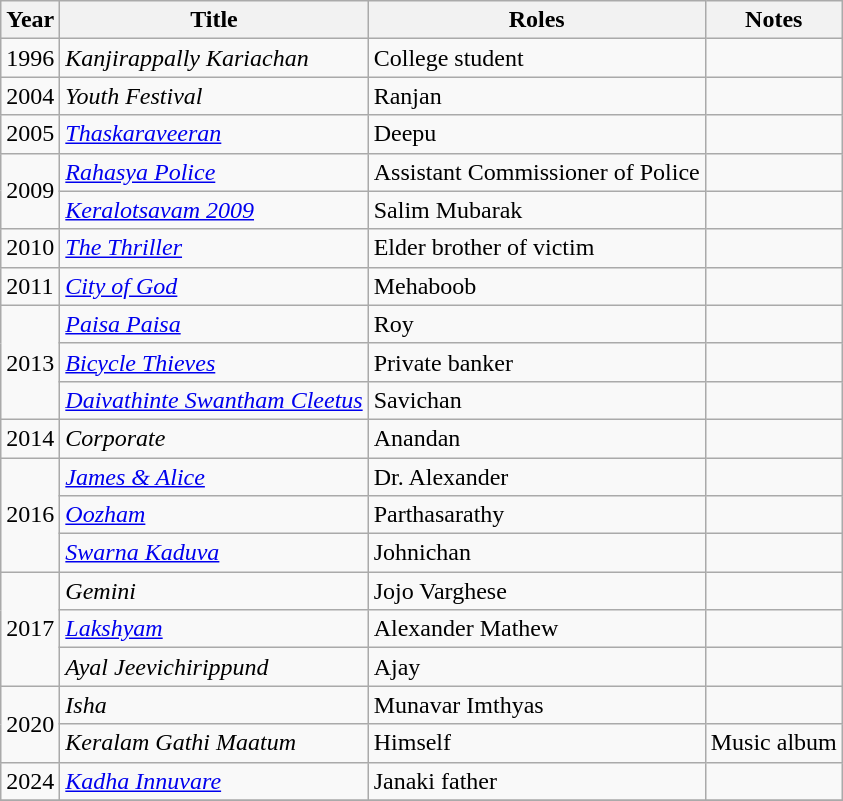<table class="wikitable sortable">
<tr>
<th>Year</th>
<th>Title</th>
<th>Roles</th>
<th class="unsortable">Notes</th>
</tr>
<tr>
<td>1996</td>
<td><em>Kanjirappally Kariachan</em></td>
<td>College student</td>
<td></td>
</tr>
<tr>
<td>2004</td>
<td><em>Youth Festival</em></td>
<td>Ranjan</td>
<td></td>
</tr>
<tr>
<td>2005</td>
<td><a href='#'><em>Thaskaraveeran</em></a></td>
<td>Deepu</td>
<td></td>
</tr>
<tr>
<td rowspan="2">2009</td>
<td><em><a href='#'>Rahasya Police</a></em></td>
<td>Assistant Commissioner of Police</td>
<td></td>
</tr>
<tr>
<td><em><a href='#'>Keralotsavam 2009</a></em></td>
<td>Salim Mubarak</td>
<td></td>
</tr>
<tr>
<td>2010</td>
<td><em><a href='#'>The Thriller</a></em></td>
<td>Elder brother of victim</td>
<td></td>
</tr>
<tr>
<td>2011</td>
<td><a href='#'><em>City of God</em></a></td>
<td>Mehaboob</td>
<td></td>
</tr>
<tr>
<td rowspan="3">2013</td>
<td><a href='#'><em>Paisa Paisa</em></a></td>
<td>Roy</td>
<td></td>
</tr>
<tr>
<td><a href='#'><em>Bicycle Thieves</em></a></td>
<td>Private banker</td>
<td></td>
</tr>
<tr>
<td><em><a href='#'>Daivathinte Swantham Cleetus</a></em></td>
<td>Savichan</td>
<td></td>
</tr>
<tr>
<td>2014</td>
<td><em>Corporate</em></td>
<td>Anandan</td>
<td></td>
</tr>
<tr>
<td rowspan="3">2016</td>
<td><em><a href='#'>James & Alice</a></em></td>
<td>Dr. Alexander</td>
<td></td>
</tr>
<tr>
<td><a href='#'><em>Oozham</em></a></td>
<td>Parthasarathy</td>
<td></td>
</tr>
<tr>
<td><em><a href='#'>Swarna Kaduva</a></em></td>
<td>Johnichan</td>
<td></td>
</tr>
<tr>
<td rowspan="3">2017</td>
<td><em>Gemini</em></td>
<td>Jojo Varghese</td>
<td></td>
</tr>
<tr>
<td><a href='#'><em>Lakshyam</em></a></td>
<td>Alexander Mathew</td>
<td></td>
</tr>
<tr>
<td><em>Ayal Jeevichirippund</em></td>
<td>Ajay</td>
<td></td>
</tr>
<tr>
<td rowspan="2">2020</td>
<td><em>Isha</em></td>
<td>Munavar Imthyas</td>
<td></td>
</tr>
<tr>
<td><em>Keralam Gathi Maatum</em></td>
<td>Himself</td>
<td>Music album</td>
</tr>
<tr>
<td>2024</td>
<td><em><a href='#'>Kadha Innuvare</a></em></td>
<td>Janaki father</td>
<td></td>
</tr>
<tr>
</tr>
</table>
